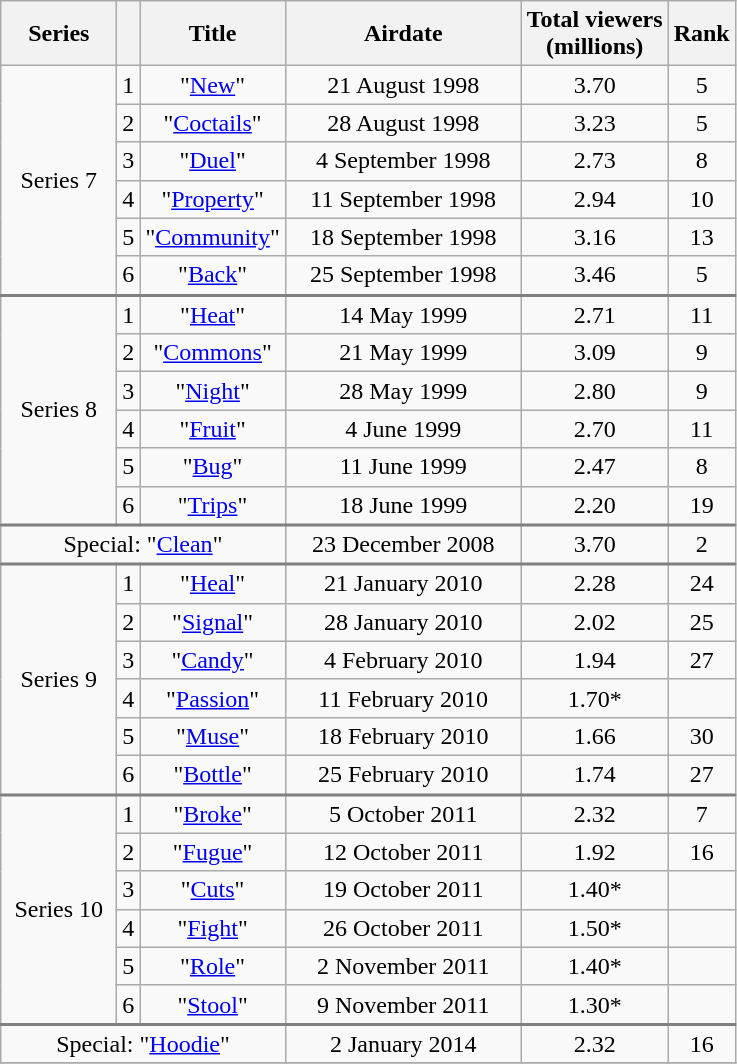<table class="wikitable" style="text-align:center;">
<tr>
<th width="70">Series</th>
<th></th>
<th>Title</th>
<th width="150">Airdate</th>
<th>Total viewers<br>(millions)</th>
<th>Rank</th>
</tr>
<tr>
<td align="center" rowspan="6">Series 7</td>
<td>1</td>
<td>"<a href='#'>New</a>"</td>
<td>21 August 1998</td>
<td>3.70</td>
<td>5</td>
</tr>
<tr>
<td>2</td>
<td>"<a href='#'>Coctails</a>"</td>
<td>28 August 1998</td>
<td>3.23</td>
<td>5</td>
</tr>
<tr>
<td>3</td>
<td>"<a href='#'>Duel</a>"</td>
<td>4 September 1998</td>
<td>2.73</td>
<td>8</td>
</tr>
<tr>
<td>4</td>
<td>"<a href='#'>Property</a>"</td>
<td>11 September 1998</td>
<td>2.94</td>
<td>10</td>
</tr>
<tr>
<td>5</td>
<td>"<a href='#'>Community</a>"</td>
<td>18 September 1998</td>
<td>3.16</td>
<td>13</td>
</tr>
<tr>
<td>6</td>
<td>"<a href='#'>Back</a>"</td>
<td>25 September 1998</td>
<td>3.46</td>
<td>5</td>
</tr>
<tr style="border-top:2px solid gray;">
<td align="center" rowspan="6">Series 8</td>
<td>1</td>
<td>"<a href='#'>Heat</a>"</td>
<td>14 May 1999</td>
<td>2.71</td>
<td>11</td>
</tr>
<tr>
<td>2</td>
<td>"<a href='#'>Commons</a>"</td>
<td>21 May 1999</td>
<td>3.09</td>
<td>9</td>
</tr>
<tr>
<td>3</td>
<td>"<a href='#'>Night</a>"</td>
<td>28 May 1999</td>
<td>2.80</td>
<td>9</td>
</tr>
<tr>
<td>4</td>
<td>"<a href='#'>Fruit</a>"</td>
<td>4 June 1999</td>
<td>2.70</td>
<td>11</td>
</tr>
<tr>
<td>5</td>
<td>"<a href='#'>Bug</a>"</td>
<td>11 June 1999</td>
<td>2.47</td>
<td>8</td>
</tr>
<tr>
<td>6</td>
<td>"<a href='#'>Trips</a>"</td>
<td>18 June 1999</td>
<td>2.20</td>
<td>19</td>
</tr>
<tr style="border-top:2px solid gray;">
<td align="center" colspan="3">Special: "<a href='#'>Clean</a>"</td>
<td>23 December 2008</td>
<td>3.70</td>
<td>2</td>
</tr>
<tr style="border-top:2px solid gray;">
<td align="center" rowspan="6">Series 9</td>
<td>1</td>
<td>"<a href='#'>Heal</a>"</td>
<td>21 January 2010</td>
<td>2.28</td>
<td>24</td>
</tr>
<tr>
<td>2</td>
<td>"<a href='#'>Signal</a>"</td>
<td>28 January 2010</td>
<td>2.02</td>
<td>25</td>
</tr>
<tr>
<td>3</td>
<td>"<a href='#'>Candy</a>"</td>
<td>4 February 2010</td>
<td>1.94</td>
<td>27</td>
</tr>
<tr>
<td>4</td>
<td>"<a href='#'>Passion</a>"</td>
<td>11 February 2010</td>
<td>1.70*</td>
<td></td>
</tr>
<tr>
<td>5</td>
<td>"<a href='#'>Muse</a>"</td>
<td>18 February 2010</td>
<td>1.66</td>
<td>30</td>
</tr>
<tr>
<td>6</td>
<td>"<a href='#'>Bottle</a>"</td>
<td>25 February 2010</td>
<td>1.74</td>
<td>27</td>
</tr>
<tr style="border-top:2px solid gray;">
<td align="center" rowspan="6">Series 10</td>
<td>1</td>
<td>"<a href='#'>Broke</a>"</td>
<td>5 October 2011</td>
<td>2.32</td>
<td>7</td>
</tr>
<tr>
<td>2</td>
<td>"<a href='#'>Fugue</a>"</td>
<td>12 October 2011</td>
<td>1.92</td>
<td>16</td>
</tr>
<tr>
<td>3</td>
<td>"<a href='#'>Cuts</a>"</td>
<td>19 October 2011</td>
<td>1.40*</td>
<td></td>
</tr>
<tr>
<td>4</td>
<td>"<a href='#'>Fight</a>"</td>
<td>26 October 2011</td>
<td>1.50*</td>
<td></td>
</tr>
<tr>
<td>5</td>
<td>"<a href='#'>Role</a>"</td>
<td>2 November 2011</td>
<td>1.40*</td>
<td></td>
</tr>
<tr>
<td>6</td>
<td>"<a href='#'>Stool</a>"</td>
<td>9 November 2011</td>
<td>1.30*</td>
<td></td>
</tr>
<tr style="border-top:2px solid gray;">
<td align="center" colspan="3">Special: "<a href='#'>Hoodie</a>"</td>
<td>2 January 2014</td>
<td>2.32</td>
<td>16</td>
</tr>
<tr>
</tr>
</table>
